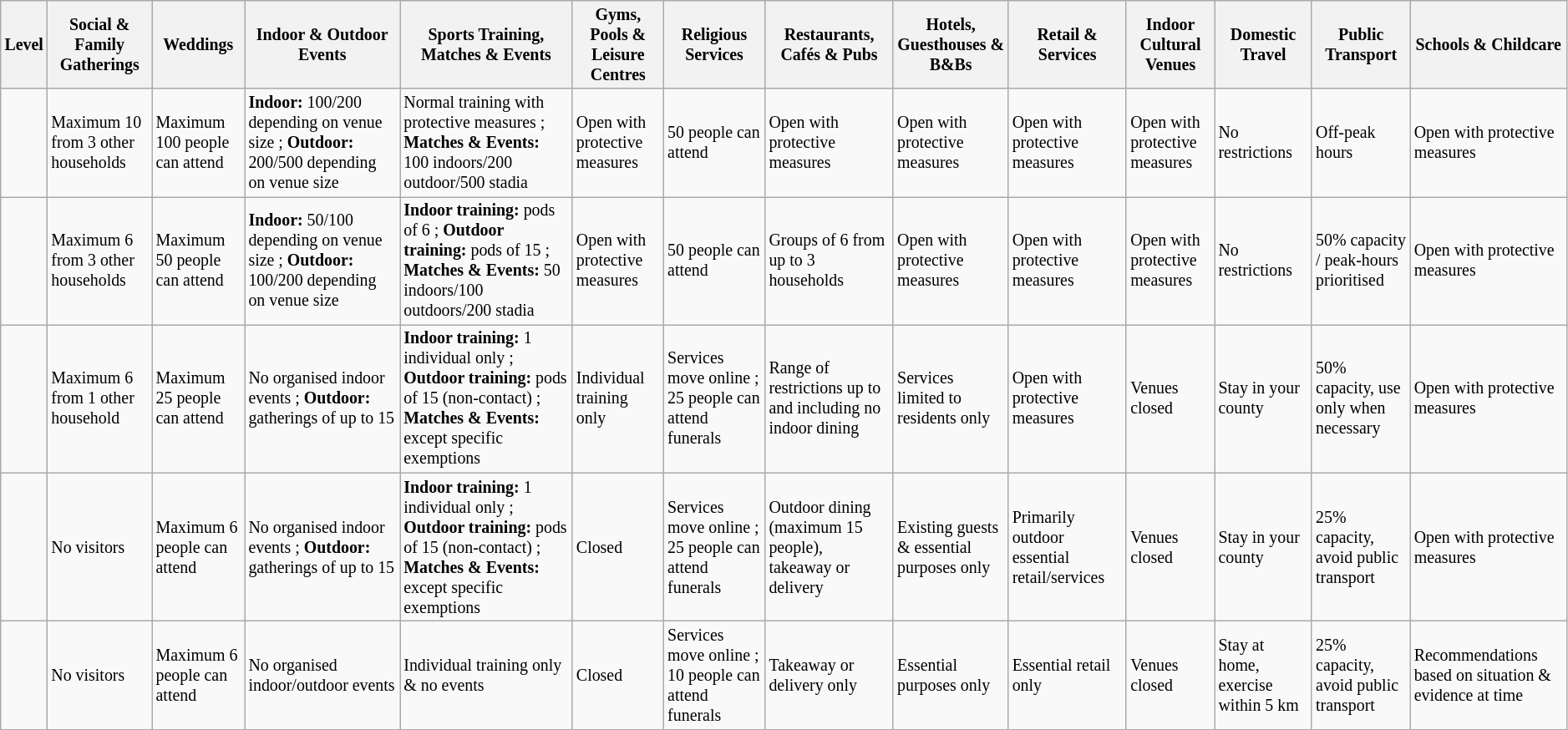<table class="wikitable" style="text-align:left; font-size:83%">
<tr>
<th>Level</th>
<th>Social & Family Gatherings</th>
<th>Weddings</th>
<th>Indoor & Outdoor Events</th>
<th>Sports Training, Matches & Events</th>
<th>Gyms, Pools & Leisure Centres</th>
<th>Religious Services</th>
<th>Restaurants, Cafés & Pubs</th>
<th>Hotels, Guesthouses & B&Bs</th>
<th>Retail & Services</th>
<th>Indoor Cultural Venues</th>
<th>Domestic Travel</th>
<th>Public Transport</th>
<th>Schools & Childcare</th>
</tr>
<tr>
<td style="text-align:center;"></td>
<td>Maximum 10 from 3 other households</td>
<td>Maximum 100 people can attend</td>
<td><strong>Indoor:</strong> 100/200 depending on venue size ; <strong>Outdoor:</strong> 200/500 depending on venue size</td>
<td>Normal training with protective measures ; <strong>Matches & Events:</strong> 100 indoors/200 outdoor/500 stadia</td>
<td>Open with protective measures</td>
<td>50 people can attend</td>
<td>Open with protective measures</td>
<td>Open with protective measures</td>
<td>Open with protective measures</td>
<td>Open with protective measures</td>
<td>No restrictions</td>
<td>Off-peak hours</td>
<td>Open with protective measures</td>
</tr>
<tr>
<td style="text-align:center;"></td>
<td>Maximum 6 from 3 other households</td>
<td>Maximum 50 people can attend</td>
<td><strong>Indoor:</strong> 50/100 depending on venue size ; <strong>Outdoor:</strong> 100/200 depending on venue size</td>
<td><strong>Indoor training:</strong> pods of 6 ; <strong>Outdoor training:</strong> pods of 15 ; <strong>Matches & Events:</strong> 50 indoors/100 outdoors/200 stadia</td>
<td>Open with protective measures</td>
<td>50 people can attend</td>
<td>Groups of 6 from up to 3 households</td>
<td>Open with protective measures</td>
<td>Open with protective measures</td>
<td>Open with protective measures</td>
<td>No restrictions</td>
<td>50% capacity / peak-hours prioritised</td>
<td>Open with protective measures</td>
</tr>
<tr>
<td style="text-align:center;"></td>
<td>Maximum 6 from 1 other household</td>
<td>Maximum 25 people can attend</td>
<td>No organised indoor events ; <strong>Outdoor:</strong> gatherings of up to 15</td>
<td><strong>Indoor training:</strong> 1 individual only ; <strong>Outdoor training:</strong> pods of 15 (non-contact) ; <strong>Matches & Events:</strong> except specific exemptions</td>
<td>Individual training only</td>
<td>Services move online ; 25 people can attend funerals</td>
<td>Range of restrictions up to and including no indoor dining</td>
<td>Services limited to residents only</td>
<td>Open with protective measures</td>
<td>Venues closed</td>
<td>Stay in your county</td>
<td>50% capacity, use only when necessary</td>
<td>Open with protective measures</td>
</tr>
<tr>
<td style="text-align:center;"></td>
<td>No visitors</td>
<td>Maximum 6 people can attend</td>
<td>No organised indoor events ; <strong>Outdoor:</strong> gatherings of up to 15</td>
<td><strong>Indoor training:</strong> 1 individual only ; <strong>Outdoor training:</strong> pods of 15 (non-contact) ; <strong>Matches & Events:</strong> except specific exemptions</td>
<td>Closed</td>
<td>Services move online ; 25 people can attend funerals</td>
<td>Outdoor dining (maximum 15 people), takeaway or delivery</td>
<td>Existing guests & essential purposes only</td>
<td>Primarily outdoor essential retail/services</td>
<td>Venues closed</td>
<td>Stay in your county</td>
<td>25% capacity, avoid public transport</td>
<td>Open with protective measures</td>
</tr>
<tr>
<td style="text-align:center;"></td>
<td>No visitors</td>
<td>Maximum 6 people can attend</td>
<td>No organised indoor/outdoor events</td>
<td>Individual training only & no events</td>
<td>Closed</td>
<td>Services move online ; 10 people can attend funerals</td>
<td>Takeaway or delivery only</td>
<td>Essential purposes only</td>
<td>Essential retail only</td>
<td>Venues closed</td>
<td>Stay at home, exercise within 5 km</td>
<td>25% capacity, avoid public transport</td>
<td>Recommendations based on situation & evidence at time</td>
</tr>
</table>
